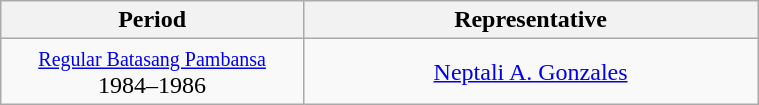<table class="wikitable" style="text-align:center; width:40%;">
<tr>
<th width=40%>Period</th>
<th>Representative</th>
</tr>
<tr>
<td><small><a href='#'>Regular Batasang Pambansa</a></small><br>1984–1986</td>
<td><a href='#'>Neptali A. Gonzales</a></td>
</tr>
</table>
